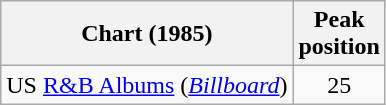<table Class = "wikitable sortable">
<tr>
<th>Chart (1985)</th>
<th>Peak<br>position</th>
</tr>
<tr>
<td>US <a href='#'>R&B Albums</a> (<em><a href='#'>Billboard</a></em>)</td>
<td align=center>25</td>
</tr>
</table>
